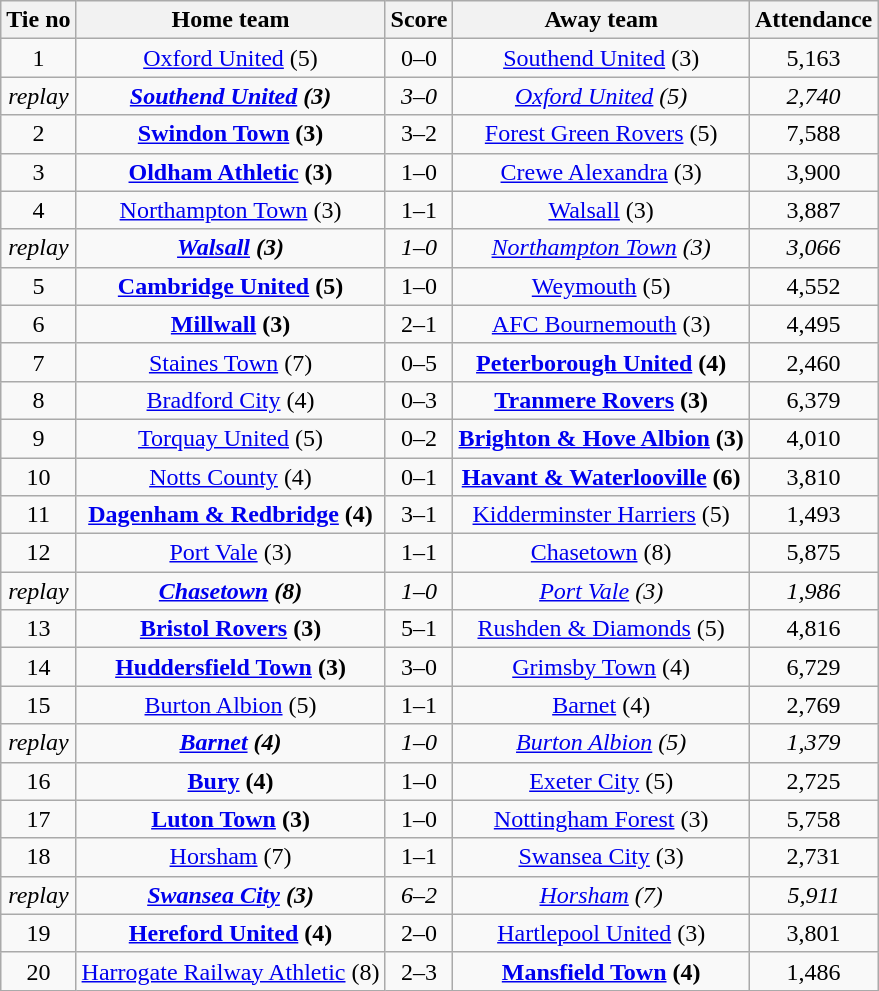<table class="wikitable" style="text-align: center">
<tr>
<th>Tie no</th>
<th>Home team</th>
<th>Score</th>
<th>Away team</th>
<th>Attendance</th>
</tr>
<tr>
<td>1</td>
<td><a href='#'>Oxford United</a> (5)</td>
<td>0–0</td>
<td><a href='#'>Southend United</a> (3)</td>
<td>5,163</td>
</tr>
<tr>
<td><em>replay</em></td>
<td><strong><em><a href='#'>Southend United</a> (3)</em></strong></td>
<td><em>3–0</em></td>
<td><em><a href='#'>Oxford United</a> (5)</em></td>
<td><em>2,740</em></td>
</tr>
<tr>
<td>2</td>
<td><strong><a href='#'>Swindon Town</a> (3)</strong></td>
<td>3–2</td>
<td><a href='#'>Forest Green Rovers</a> (5)</td>
<td>7,588</td>
</tr>
<tr>
<td>3</td>
<td><strong><a href='#'>Oldham Athletic</a> (3)</strong></td>
<td>1–0</td>
<td><a href='#'>Crewe Alexandra</a> (3)</td>
<td>3,900</td>
</tr>
<tr>
<td>4</td>
<td><a href='#'>Northampton Town</a> (3)</td>
<td>1–1</td>
<td><a href='#'>Walsall</a> (3)</td>
<td>3,887</td>
</tr>
<tr>
<td><em>replay</em></td>
<td><strong><em><a href='#'>Walsall</a> (3)</em></strong></td>
<td><em>1–0</em></td>
<td><em><a href='#'>Northampton Town</a> (3)</em></td>
<td><em>3,066</em></td>
</tr>
<tr>
<td>5</td>
<td><strong><a href='#'>Cambridge United</a> (5)</strong></td>
<td>1–0</td>
<td><a href='#'>Weymouth</a> (5)</td>
<td>4,552</td>
</tr>
<tr>
<td>6</td>
<td><strong><a href='#'>Millwall</a> (3)</strong></td>
<td>2–1</td>
<td><a href='#'>AFC Bournemouth</a> (3)</td>
<td>4,495</td>
</tr>
<tr>
<td>7</td>
<td><a href='#'>Staines Town</a> (7)</td>
<td>0–5</td>
<td><strong><a href='#'>Peterborough United</a> (4)</strong></td>
<td>2,460</td>
</tr>
<tr>
<td>8</td>
<td><a href='#'>Bradford City</a> (4)</td>
<td>0–3</td>
<td><strong><a href='#'>Tranmere Rovers</a> (3)</strong></td>
<td>6,379</td>
</tr>
<tr>
<td>9</td>
<td><a href='#'>Torquay United</a> (5)</td>
<td>0–2</td>
<td><strong><a href='#'>Brighton & Hove Albion</a> (3)</strong></td>
<td>4,010</td>
</tr>
<tr>
<td>10</td>
<td><a href='#'>Notts County</a> (4)</td>
<td>0–1</td>
<td><strong><a href='#'>Havant & Waterlooville</a> (6)</strong></td>
<td>3,810</td>
</tr>
<tr>
<td>11</td>
<td><strong><a href='#'>Dagenham & Redbridge</a> (4)</strong></td>
<td>3–1</td>
<td><a href='#'>Kidderminster Harriers</a> (5)</td>
<td>1,493</td>
</tr>
<tr>
<td>12</td>
<td><a href='#'>Port Vale</a> (3)</td>
<td>1–1</td>
<td><a href='#'>Chasetown</a> (8)</td>
<td>5,875</td>
</tr>
<tr>
<td><em>replay</em></td>
<td><strong><em><a href='#'>Chasetown</a> (8)</em></strong></td>
<td><em>1–0</em></td>
<td><em><a href='#'>Port Vale</a> (3)</em></td>
<td><em>1,986</em></td>
</tr>
<tr>
<td>13</td>
<td><strong><a href='#'>Bristol Rovers</a> (3)</strong></td>
<td>5–1</td>
<td><a href='#'>Rushden & Diamonds</a> (5)</td>
<td>4,816</td>
</tr>
<tr>
<td>14</td>
<td><strong><a href='#'>Huddersfield Town</a> (3)</strong></td>
<td>3–0</td>
<td><a href='#'>Grimsby Town</a> (4)</td>
<td>6,729</td>
</tr>
<tr>
<td>15</td>
<td><a href='#'>Burton Albion</a> (5)</td>
<td>1–1</td>
<td><a href='#'>Barnet</a> (4)</td>
<td>2,769</td>
</tr>
<tr>
<td><em>replay</em></td>
<td><strong><em><a href='#'>Barnet</a> (4)</em></strong></td>
<td><em>1–0</em></td>
<td><em><a href='#'>Burton Albion</a> (5)</em></td>
<td><em>1,379</em></td>
</tr>
<tr>
<td>16</td>
<td><strong><a href='#'>Bury</a> (4)</strong></td>
<td>1–0</td>
<td><a href='#'>Exeter City</a> (5)</td>
<td>2,725</td>
</tr>
<tr>
<td>17</td>
<td><strong><a href='#'>Luton Town</a> (3)</strong></td>
<td>1–0</td>
<td><a href='#'>Nottingham Forest</a> (3)</td>
<td>5,758</td>
</tr>
<tr>
<td>18</td>
<td><a href='#'>Horsham</a> (7)</td>
<td>1–1</td>
<td><a href='#'>Swansea City</a> (3)</td>
<td>2,731</td>
</tr>
<tr>
<td><em>replay</em></td>
<td><strong><em><a href='#'>Swansea City</a> (3)</em></strong></td>
<td><em>6–2</em></td>
<td><em><a href='#'>Horsham</a> (7)</em></td>
<td><em>5,911</em></td>
</tr>
<tr>
<td>19</td>
<td><strong><a href='#'>Hereford United</a> (4)</strong></td>
<td>2–0</td>
<td><a href='#'>Hartlepool United</a> (3)</td>
<td>3,801</td>
</tr>
<tr>
<td>20</td>
<td><a href='#'>Harrogate Railway Athletic</a> (8)</td>
<td>2–3</td>
<td><strong><a href='#'>Mansfield Town</a> (4)</strong></td>
<td>1,486</td>
</tr>
</table>
